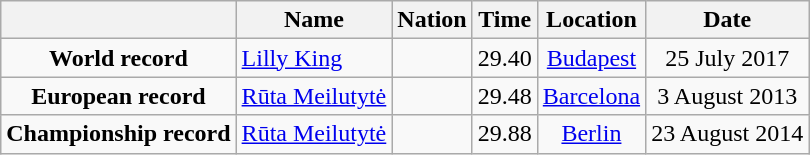<table class=wikitable style=text-align:center>
<tr>
<th></th>
<th>Name</th>
<th>Nation</th>
<th>Time</th>
<th>Location</th>
<th>Date</th>
</tr>
<tr>
<td><strong>World record</strong></td>
<td align=left><a href='#'>Lilly King</a></td>
<td align=left></td>
<td align=left>29.40</td>
<td><a href='#'>Budapest</a></td>
<td>25 July 2017</td>
</tr>
<tr>
<td><strong>European record</strong></td>
<td align=left><a href='#'>Rūta Meilutytė</a></td>
<td align=left></td>
<td align=left>29.48</td>
<td><a href='#'>Barcelona</a></td>
<td>3 August 2013</td>
</tr>
<tr>
<td><strong>Championship record</strong></td>
<td align=left><a href='#'>Rūta Meilutytė</a></td>
<td align=left></td>
<td align=left>29.88</td>
<td><a href='#'>Berlin</a></td>
<td>23 August 2014</td>
</tr>
</table>
